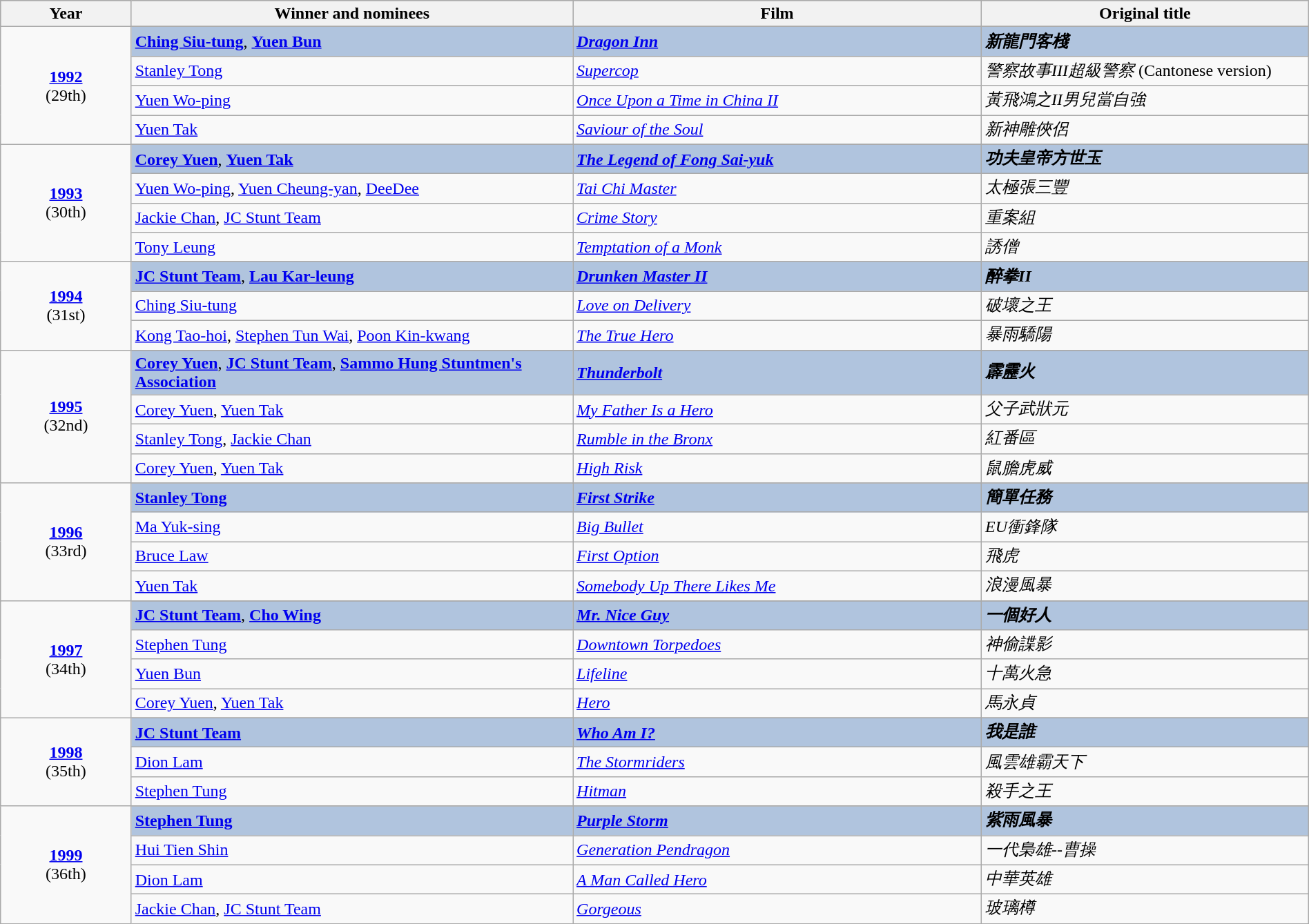<table class="wikitable" style="width:100%;" cellpadding="5">
<tr style="background:#bebebe;">
<th style="width:8%;">Year</th>
<th style="width:27%;">Winner and nominees</th>
<th style="width:25%;">Film</th>
<th style="width:20%;">Original title</th>
</tr>
<tr>
<td rowspan="5" style="text-align:center"><strong><a href='#'>1992</a></strong><br>(29th)</td>
</tr>
<tr style="background:#B0C4DE;">
<td><strong><a href='#'>Ching Siu-tung</a></strong>, <strong><a href='#'>Yuen Bun</a></strong></td>
<td><strong><em><a href='#'>Dragon Inn</a></em></strong></td>
<td><strong><em>新龍門客棧</em></strong></td>
</tr>
<tr>
<td><a href='#'>Stanley Tong</a></td>
<td><em><a href='#'>Supercop</a></em></td>
<td><em>警察故事III超級警察</em> (Cantonese version)</td>
</tr>
<tr>
<td><a href='#'>Yuen Wo-ping</a></td>
<td><em><a href='#'>Once Upon a Time in China II</a></em></td>
<td><em>黃飛鴻之II男兒當自強</em></td>
</tr>
<tr>
<td><a href='#'>Yuen Tak</a></td>
<td><em><a href='#'>Saviour of the Soul</a></em></td>
<td><em>新神雕俠侶</em></td>
</tr>
<tr>
<td rowspan="5" style="text-align:center"><strong><a href='#'>1993</a></strong><br>(30th)</td>
</tr>
<tr style="background:#B0C4DE;">
<td><strong><a href='#'>Corey Yuen</a></strong>, <strong><a href='#'>Yuen Tak</a></strong></td>
<td><strong><em><a href='#'>The Legend of Fong Sai-yuk</a></em></strong></td>
<td><strong><em>功夫皇帝方世玉</em></strong></td>
</tr>
<tr>
<td><a href='#'>Yuen Wo-ping</a>, <a href='#'>Yuen Cheung-yan</a>, <a href='#'>DeeDee</a></td>
<td><em><a href='#'>Tai Chi Master</a></em></td>
<td><em>太極張三豐</em></td>
</tr>
<tr>
<td><a href='#'>Jackie Chan</a>, <a href='#'>JC Stunt Team</a></td>
<td><em><a href='#'>Crime Story</a></em></td>
<td><em>重案組</em></td>
</tr>
<tr>
<td><a href='#'>Tony Leung</a></td>
<td><em><a href='#'>Temptation of a Monk</a></em></td>
<td><em>誘僧</em></td>
</tr>
<tr>
<td rowspan="4" style="text-align:center"><strong><a href='#'>1994</a></strong><br>(31st)</td>
</tr>
<tr style="background:#B0C4DE;">
<td><strong><a href='#'>JC Stunt Team</a></strong>, <strong><a href='#'>Lau Kar-leung</a></strong></td>
<td><strong><em><a href='#'>Drunken Master II</a></em></strong></td>
<td><strong><em>醉拳II</em></strong></td>
</tr>
<tr>
<td><a href='#'>Ching Siu-tung</a></td>
<td><em><a href='#'>Love on Delivery</a></em></td>
<td><em>破壞之王</em></td>
</tr>
<tr>
<td><a href='#'>Kong Tao-hoi</a>, <a href='#'>Stephen Tun Wai</a>, <a href='#'>Poon Kin-kwang</a></td>
<td><em><a href='#'>The True Hero</a></em></td>
<td><em>暴雨驕陽</em></td>
</tr>
<tr>
<td rowspan="5" style="text-align:center"><strong><a href='#'>1995</a></strong><br>(32nd)</td>
</tr>
<tr style="background:#B0C4DE;">
<td><strong><a href='#'>Corey Yuen</a></strong>, <strong><a href='#'>JC Stunt Team</a></strong>, <strong><a href='#'>Sammo Hung Stuntmen's Association</a></strong></td>
<td><strong><em><a href='#'>Thunderbolt</a></em></strong></td>
<td><strong><em>霹靂火</em></strong></td>
</tr>
<tr>
<td><a href='#'>Corey Yuen</a>, <a href='#'>Yuen Tak</a></td>
<td><em><a href='#'>My Father Is a Hero</a></em></td>
<td><em>父子武狀元</em></td>
</tr>
<tr>
<td><a href='#'>Stanley Tong</a>, <a href='#'>Jackie Chan</a></td>
<td><em><a href='#'>Rumble in the Bronx</a></em></td>
<td><em>紅番區</em></td>
</tr>
<tr>
<td><a href='#'>Corey Yuen</a>, <a href='#'>Yuen Tak</a></td>
<td><em><a href='#'>High Risk</a></em></td>
<td><em>鼠膽虎威</em></td>
</tr>
<tr>
<td rowspan="5" style="text-align:center"><strong><a href='#'>1996</a></strong><br>(33rd)</td>
</tr>
<tr style="background:#B0C4DE;">
<td><strong><a href='#'>Stanley Tong</a></strong></td>
<td><strong><em><a href='#'>First Strike</a></em></strong></td>
<td><strong><em>簡單任務</em></strong></td>
</tr>
<tr>
<td><a href='#'>Ma Yuk-sing</a></td>
<td><em><a href='#'>Big Bullet</a></em></td>
<td><em>EU衝鋒隊</em></td>
</tr>
<tr>
<td><a href='#'>Bruce Law</a></td>
<td><em><a href='#'>First Option</a></em></td>
<td><em>飛虎</em></td>
</tr>
<tr>
<td><a href='#'>Yuen Tak</a></td>
<td><em><a href='#'>Somebody Up There Likes Me</a></em></td>
<td><em>浪漫風暴</em></td>
</tr>
<tr>
<td rowspan="5" style="text-align:center"><strong><a href='#'>1997</a></strong><br>(34th)</td>
</tr>
<tr style="background:#B0C4DE;">
<td><strong><a href='#'>JC Stunt Team</a></strong>, <strong><a href='#'>Cho Wing</a></strong></td>
<td><strong><em><a href='#'>Mr. Nice Guy</a></em></strong></td>
<td><strong><em>一個好人</em></strong></td>
</tr>
<tr>
<td><a href='#'>Stephen Tung</a></td>
<td><em><a href='#'>Downtown Torpedoes</a></em></td>
<td><em>神偷諜影</em></td>
</tr>
<tr>
<td><a href='#'>Yuen Bun</a></td>
<td><em><a href='#'>Lifeline</a></em></td>
<td><em>十萬火急</em></td>
</tr>
<tr>
<td><a href='#'>Corey Yuen</a>, <a href='#'>Yuen Tak</a></td>
<td><em><a href='#'>Hero</a></em></td>
<td><em>馬永貞</em></td>
</tr>
<tr>
<td rowspan="4" style="text-align:center"><strong><a href='#'>1998</a></strong><br>(35th)</td>
</tr>
<tr style="background:#B0C4DE;">
<td><strong><a href='#'>JC Stunt Team</a></strong></td>
<td><strong><em><a href='#'>Who Am I?</a></em></strong></td>
<td><strong><em>我是誰</em></strong></td>
</tr>
<tr>
<td><a href='#'>Dion Lam</a></td>
<td><em><a href='#'>The Stormriders</a></em></td>
<td><em>風雲雄霸天下</em></td>
</tr>
<tr>
<td><a href='#'>Stephen Tung</a></td>
<td><em><a href='#'>Hitman</a></em></td>
<td><em>殺手之王</em></td>
</tr>
<tr>
<td rowspan="5" style="text-align:center"><strong><a href='#'>1999</a></strong><br>(36th)</td>
</tr>
<tr style="background:#B0C4DE;">
<td><strong><a href='#'>Stephen Tung</a></strong></td>
<td><strong><em><a href='#'>Purple Storm</a></em></strong></td>
<td><strong><em>紫雨風暴</em></strong></td>
</tr>
<tr>
<td><a href='#'>Hui Tien Shin</a></td>
<td><em><a href='#'>Generation Pendragon</a></em></td>
<td><em>一代梟雄--曹操</em></td>
</tr>
<tr>
<td><a href='#'>Dion Lam</a></td>
<td><em><a href='#'>A Man Called Hero</a></em></td>
<td><em>中華英雄</em></td>
</tr>
<tr>
<td><a href='#'>Jackie Chan</a>, <a href='#'>JC Stunt Team</a></td>
<td><em><a href='#'>Gorgeous</a></em></td>
<td><em>玻璃樽</em></td>
</tr>
</table>
